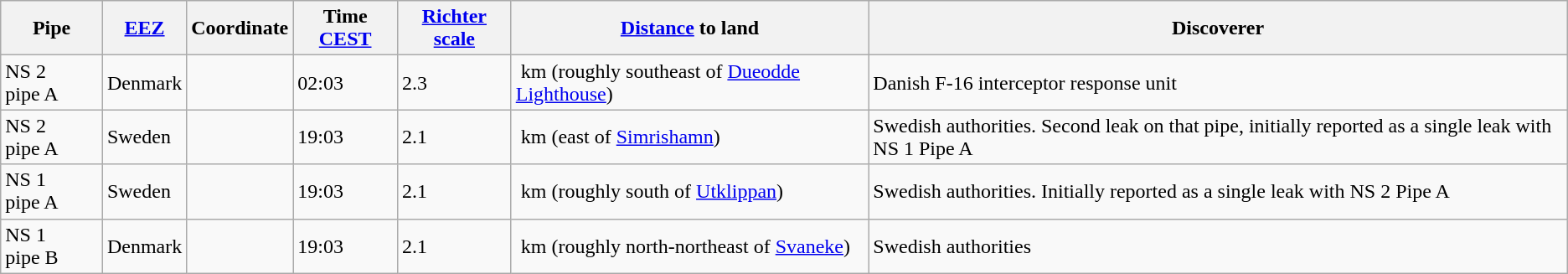<table class="wikitable sortable">
<tr>
<th>Pipe</th>
<th><a href='#'>EEZ</a></th>
<th>Coordinate</th>
<th>Time <a href='#'>CEST</a></th>
<th><a href='#'>Richter scale</a></th>
<th><a href='#'>Distance</a> to land</th>
<th>Discoverer</th>
</tr>
<tr>
<td>NS 2 pipe A</td>
<td>Denmark</td>
<td></td>
<td>02:03</td>
<td>2.3</td>
<td> km (roughly southeast of <a href='#'>Dueodde Lighthouse</a>)</td>
<td>Danish F-16 interceptor response unit</td>
</tr>
<tr>
<td>NS 2 pipe A</td>
<td>Sweden</td>
<td></td>
<td>19:03</td>
<td>2.1</td>
<td> km (east of <a href='#'>Simrishamn</a>)</td>
<td>Swedish authorities. Second leak on that pipe, initially reported as a single leak with NS 1 Pipe A</td>
</tr>
<tr>
<td>NS 1 pipe A</td>
<td>Sweden</td>
<td></td>
<td>19:03</td>
<td>2.1</td>
<td> km (roughly south of <a href='#'>Utklippan</a>)</td>
<td>Swedish authorities. Initially reported as a single leak with NS 2 Pipe A</td>
</tr>
<tr>
<td>NS 1 pipe B</td>
<td>Denmark</td>
<td></td>
<td>19:03</td>
<td>2.1</td>
<td> km (roughly north-northeast of <a href='#'>Svaneke</a>)</td>
<td>Swedish authorities</td>
</tr>
</table>
